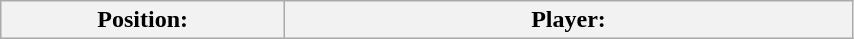<table class="wikitable" style="width:45%;">
<tr>
<th style="width:20%;">Position:</th>
<th style="width:40%;">Player:</th>
</tr>
</table>
